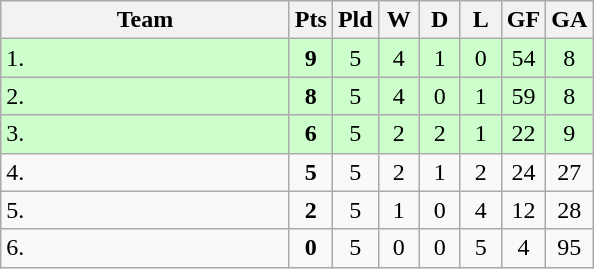<table class="wikitable" style="text-align:center;">
<tr>
<th width=185>Team</th>
<th width=20>Pts</th>
<th width=20>Pld</th>
<th width=20>W</th>
<th width=20>D</th>
<th width=20>L</th>
<th width=20>GF</th>
<th width=20>GA</th>
</tr>
<tr bgcolor=ccffcc>
<td align=left>1. </td>
<td><strong>9</strong></td>
<td>5</td>
<td>4</td>
<td>1</td>
<td>0</td>
<td>54</td>
<td>8</td>
</tr>
<tr bgcolor=ccffcc>
<td align=left>2. </td>
<td><strong>8</strong></td>
<td>5</td>
<td>4</td>
<td>0</td>
<td>1</td>
<td>59</td>
<td>8</td>
</tr>
<tr bgcolor=ccffcc>
<td align=left>3. </td>
<td><strong>6</strong></td>
<td>5</td>
<td>2</td>
<td>2</td>
<td>1</td>
<td>22</td>
<td>9</td>
</tr>
<tr>
<td align=left>4. </td>
<td><strong>5</strong></td>
<td>5</td>
<td>2</td>
<td>1</td>
<td>2</td>
<td>24</td>
<td>27</td>
</tr>
<tr>
<td align=left>5. </td>
<td><strong>2</strong></td>
<td>5</td>
<td>1</td>
<td>0</td>
<td>4</td>
<td>12</td>
<td>28</td>
</tr>
<tr>
<td align=left>6. </td>
<td><strong>0</strong></td>
<td>5</td>
<td>0</td>
<td>0</td>
<td>5</td>
<td>4</td>
<td>95</td>
</tr>
</table>
